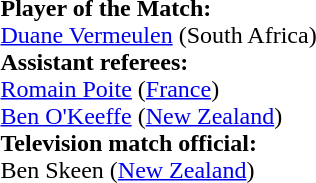<table style="width:100%">
<tr>
<td><br><strong>Player of the Match:</strong>
<br><a href='#'>Duane Vermeulen</a> (South Africa)<br><strong>Assistant referees:</strong>
<br><a href='#'>Romain Poite</a> (<a href='#'>France</a>)
<br><a href='#'>Ben O'Keeffe</a> (<a href='#'>New Zealand</a>)
<br><strong>Television match official:</strong>
<br>Ben Skeen (<a href='#'>New Zealand</a>)</td>
</tr>
</table>
